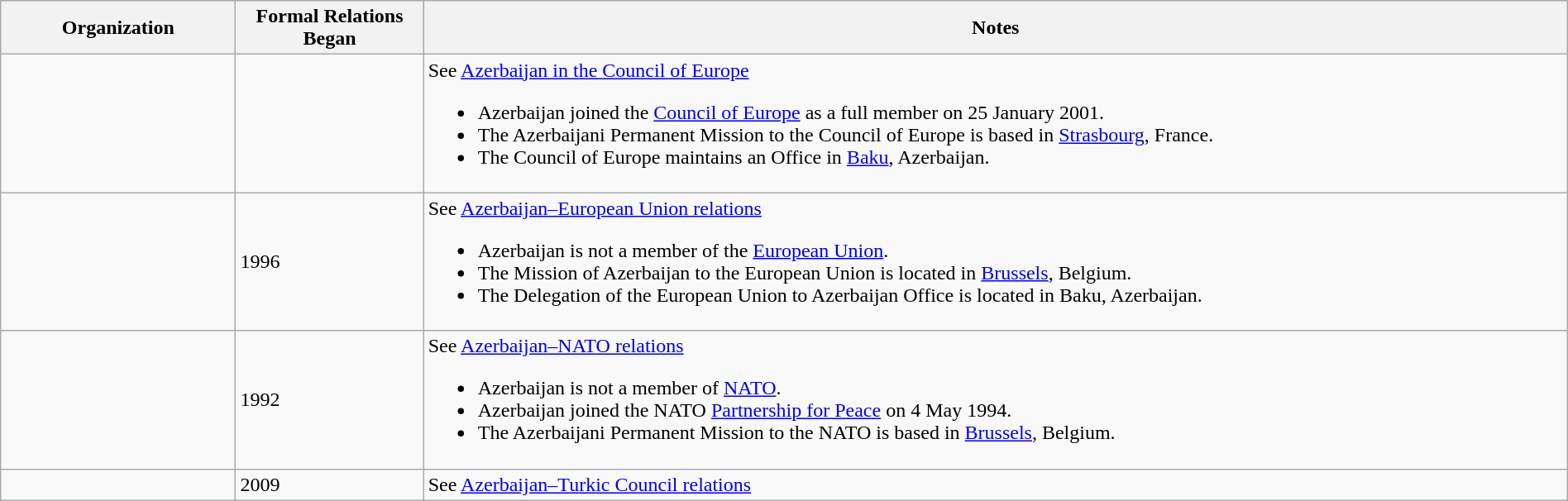<table class="wikitable sortable" border="1" style="width:100%; margin:auto;">
<tr>
<th width="15%">Organization</th>
<th width="12%">Formal Relations Began</th>
<th>Notes</th>
</tr>
<tr -valign="top">
<td></td>
<td></td>
<td>See <a href='#'>Azerbaijan in the Council of Europe</a><br><ul><li>Azerbaijan joined the <a href='#'>Council of Europe</a> as a full member on 25 January 2001.</li><li>The Azerbaijani Permanent Mission to the Council of Europe is based in <a href='#'>Strasbourg</a>, France.</li><li>The Council of Europe maintains an Office in <a href='#'>Baku</a>, Azerbaijan.</li></ul></td>
</tr>
<tr -valign="top">
<td></td>
<td>1996</td>
<td>See <a href='#'>Azerbaijan–European Union relations</a><br><ul><li>Azerbaijan is not a member of the <a href='#'>European Union</a>.</li><li>The Mission of Azerbaijan to the European Union is located in <a href='#'>Brussels</a>, Belgium.</li><li>The Delegation of the European Union to Azerbaijan Office is located in Baku, Azerbaijan.</li></ul></td>
</tr>
<tr -valign="top">
<td></td>
<td>1992</td>
<td>See <a href='#'>Azerbaijan–NATO relations</a><br><ul><li>Azerbaijan is not a member of <a href='#'>NATO</a>.</li><li>Azerbaijan joined the NATO <a href='#'>Partnership for Peace</a> on 4 May 1994.</li><li>The Azerbaijani Permanent Mission to the NATO is based in <a href='#'>Brussels</a>, Belgium.</li></ul></td>
</tr>
<tr -valign="top">
<td></td>
<td>2009</td>
<td>See <a href='#'>Azerbaijan–Turkic Council relations</a></td>
</tr>
</table>
